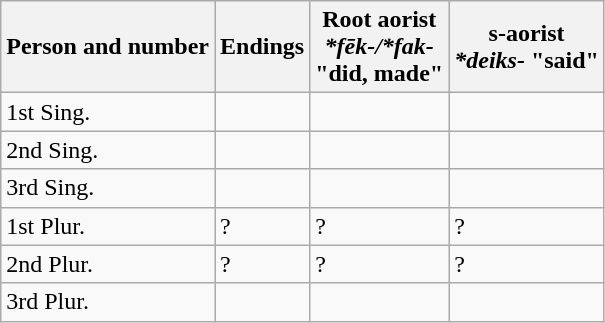<table class="wikitable">
<tr>
<th>Person and number</th>
<th>Endings</th>
<th>Root aorist<br> <em>*fēk-/*fak-</em><br> "did, made"</th>
<th>s-aorist<br> <em>*deiks-</em> "said"</th>
</tr>
<tr>
<td>1st Sing.</td>
<td></td>
<td></td>
<td></td>
</tr>
<tr>
<td>2nd Sing.</td>
<td></td>
<td></td>
<td></td>
</tr>
<tr>
<td>3rd Sing.</td>
<td></td>
<td></td>
<td></td>
</tr>
<tr>
<td>1st Plur.</td>
<td>?</td>
<td>?</td>
<td>?</td>
</tr>
<tr>
<td>2nd Plur.</td>
<td>?</td>
<td>?</td>
<td>?</td>
</tr>
<tr>
<td>3rd Plur.</td>
<td></td>
<td></td>
<td></td>
</tr>
</table>
